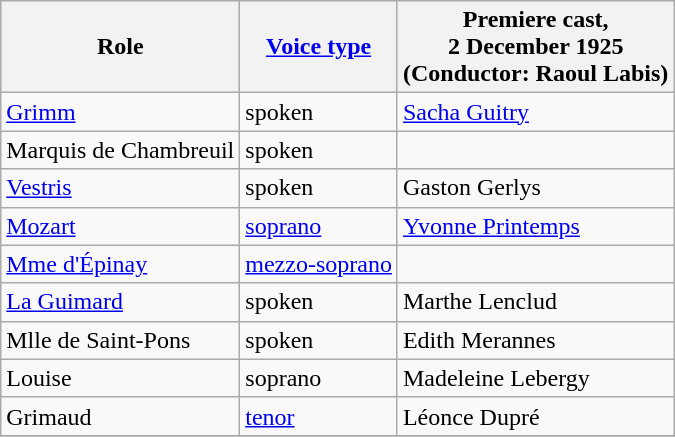<table class="wikitable">
<tr>
<th>Role</th>
<th><a href='#'>Voice type</a></th>
<th>Premiere cast,<br>2 December 1925<br>(Conductor: Raoul Labis) </th>
</tr>
<tr>
<td><a href='#'>Grimm</a></td>
<td>spoken</td>
<td><a href='#'>Sacha Guitry</a></td>
</tr>
<tr>
<td>Marquis de Chambreuil</td>
<td>spoken</td>
<td></td>
</tr>
<tr>
<td><a href='#'>Vestris</a></td>
<td>spoken</td>
<td>Gaston Gerlys</td>
</tr>
<tr>
<td><a href='#'>Mozart</a></td>
<td><a href='#'>soprano</a></td>
<td><a href='#'>Yvonne Printemps</a></td>
</tr>
<tr>
<td><a href='#'>Mme d'Épinay</a></td>
<td><a href='#'>mezzo-soprano</a></td>
<td></td>
</tr>
<tr>
<td><a href='#'>La Guimard</a></td>
<td>spoken</td>
<td>Marthe Lenclud</td>
</tr>
<tr>
<td>Mlle de Saint-Pons</td>
<td>spoken</td>
<td>Edith Merannes</td>
</tr>
<tr>
<td>Louise</td>
<td>soprano</td>
<td>Madeleine Lebergy</td>
</tr>
<tr>
<td>Grimaud</td>
<td><a href='#'>tenor</a></td>
<td>Léonce Dupré</td>
</tr>
<tr>
</tr>
</table>
